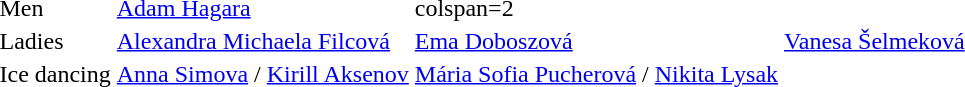<table>
<tr>
<td>Men</td>
<td><a href='#'>Adam Hagara</a></td>
<td>colspan=2 </td>
</tr>
<tr>
<td>Ladies</td>
<td><a href='#'>Alexandra Michaela Filcová</a></td>
<td><a href='#'>Ema Doboszová</a></td>
<td><a href='#'>Vanesa Šelmeková</a></td>
</tr>
<tr>
<td>Ice dancing</td>
<td><a href='#'>Anna Simova</a> / <a href='#'>Kirill Aksenov</a></td>
<td><a href='#'>Mária Sofia Pucherová</a> / <a href='#'>Nikita Lysak</a></td>
<td></td>
</tr>
</table>
